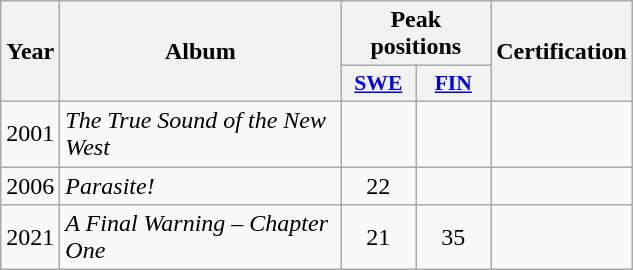<table class="wikitable">
<tr>
<th rowspan="2" style="text-align:center; width:10px;">Year</th>
<th rowspan="2" style="text-align:center; width:180px;">Album</th>
<th colspan="2" style="text-align:center; width:20px;">Peak positions</th>
<th rowspan="2" style="text-align:center; width:70px;">Certification</th>
</tr>
<tr>
<th scope="col" style="width:3em;font-size:90%;"><a href='#'>SWE</a><br></th>
<th scope="col" style="width:3em;font-size:90%;"><a href='#'>FIN</a><br></th>
</tr>
<tr>
<td style="text-align:center;">2001</td>
<td><em>The True Sound of the New West</em></td>
<td style="text-align:center;"></td>
<td style="text-align:center;"></td>
<td style="text-align:center;"></td>
</tr>
<tr>
<td style="text-align:center;">2006</td>
<td><em>Parasite!</em></td>
<td style="text-align:center;">22</td>
<td style="text-align:center;"></td>
<td style="text-align:center;"></td>
</tr>
<tr>
<td style="text-align:center;">2021</td>
<td><em>A Final Warning – Chapter One</em></td>
<td style="text-align:center;">21<br></td>
<td style="text-align:center;">35<br></td>
<td style="text-align:center;"></td>
</tr>
</table>
